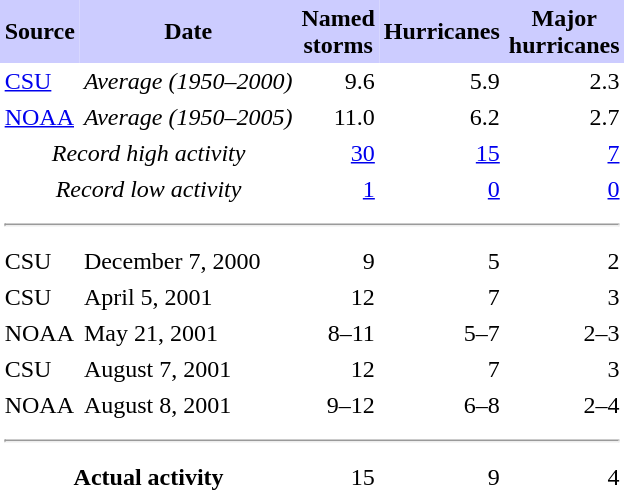<table class="toccolours" cellspacing=0 cellpadding=3 style="float:right; margin-left:1em; text-align:right; clear: right;">
<tr style="background:#ccccff">
<td align="center"><strong>Source</strong></td>
<td align="center"><strong>Date</strong></td>
<td align="center"><strong><span>Named<br>storms</span></strong></td>
<td align="center"><strong><span>Hurricanes</span></strong></td>
<td align="center"><strong><span>Major<br>hurricanes</span></strong></td>
</tr>
<tr>
<td align="left"><a href='#'>CSU</a></td>
<td align="left"><em>Average <span>(1950–2000)</span></em></td>
<td>9.6</td>
<td>5.9</td>
<td>2.3</td>
</tr>
<tr>
<td align="left"><a href='#'>NOAA</a></td>
<td align="left"><em>Average <span>(1950–2005)</span></em></td>
<td>11.0</td>
<td>6.2</td>
<td>2.7</td>
</tr>
<tr>
<td align="center" colspan="2"><em>Record high activity</em></td>
<td><a href='#'>30</a></td>
<td><a href='#'>15</a></td>
<td><a href='#'>7</a></td>
</tr>
<tr>
<td align="center" colspan="2"><em>Record low activity</em></td>
<td><a href='#'>1</a></td>
<td><a href='#'>0</a></td>
<td><a href='#'>0</a></td>
</tr>
<tr>
<td colspan="5" align="center"><hr></td>
</tr>
<tr>
<td align="left">CSU</td>
<td align="left">December 7, 2000</td>
<td>9</td>
<td>5</td>
<td>2</td>
</tr>
<tr>
<td align="left">CSU</td>
<td align="left">April 5, 2001</td>
<td>12</td>
<td>7</td>
<td>3</td>
</tr>
<tr>
<td align="left">NOAA</td>
<td align="left">May 21, 2001</td>
<td>8–11</td>
<td>5–7</td>
<td>2–3</td>
</tr>
<tr>
<td align="left">CSU</td>
<td align="left">August 7, 2001</td>
<td>12</td>
<td>7</td>
<td>3</td>
</tr>
<tr>
<td align="left">NOAA</td>
<td align="left">August 8, 2001</td>
<td>9–12</td>
<td>6–8</td>
<td>2–4</td>
</tr>
<tr>
<td colspan="5" align="center"><hr></td>
</tr>
<tr>
<td align="center" colspan="2"><strong>Actual activity</strong></td>
<td>15</td>
<td>9</td>
<td>4</td>
</tr>
<tr>
</tr>
</table>
